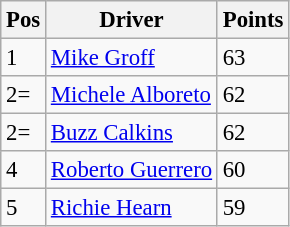<table class="wikitable" style="font-size: 95%">
<tr>
<th>Pos</th>
<th>Driver</th>
<th>Points</th>
</tr>
<tr>
<td>1</td>
<td> <a href='#'>Mike Groff</a></td>
<td>63</td>
</tr>
<tr>
<td>2=</td>
<td> <a href='#'>Michele Alboreto</a></td>
<td>62</td>
</tr>
<tr>
<td>2=</td>
<td> <a href='#'>Buzz Calkins</a></td>
<td>62</td>
</tr>
<tr>
<td>4</td>
<td> <a href='#'>Roberto Guerrero</a></td>
<td>60</td>
</tr>
<tr>
<td>5</td>
<td> <a href='#'>Richie Hearn</a></td>
<td>59</td>
</tr>
</table>
